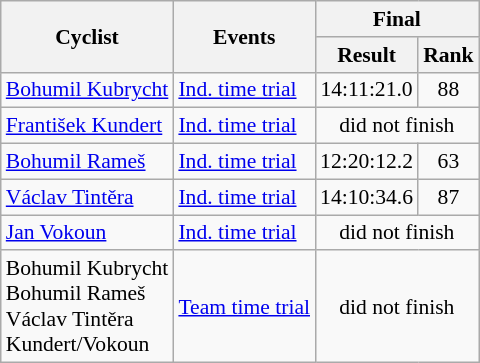<table class=wikitable style="font-size:90%">
<tr>
<th rowspan="2">Cyclist</th>
<th rowspan="2">Events</th>
<th colspan="2">Final</th>
</tr>
<tr>
<th>Result</th>
<th>Rank</th>
</tr>
<tr>
<td><a href='#'>Bohumil Kubrycht</a></td>
<td><a href='#'>Ind. time trial</a></td>
<td align=center>14:11:21.0</td>
<td align=center>88</td>
</tr>
<tr>
<td><a href='#'>František Kundert</a></td>
<td><a href='#'>Ind. time trial</a></td>
<td align=center colspan=2>did not finish</td>
</tr>
<tr>
<td><a href='#'>Bohumil Rameš</a></td>
<td><a href='#'>Ind. time trial</a></td>
<td align=center>12:20:12.2</td>
<td align=center>63</td>
</tr>
<tr>
<td><a href='#'>Václav Tintěra</a></td>
<td><a href='#'>Ind. time trial</a></td>
<td align=center>14:10:34.6</td>
<td align=center>87</td>
</tr>
<tr>
<td><a href='#'>Jan Vokoun</a></td>
<td><a href='#'>Ind. time trial</a></td>
<td align=center colspan=2>did not finish</td>
</tr>
<tr>
<td>Bohumil Kubrycht <br> Bohumil Rameš <br> Václav Tintěra <br> Kundert/Vokoun</td>
<td><a href='#'>Team time trial</a></td>
<td align=center colspan=2>did not finish</td>
</tr>
</table>
